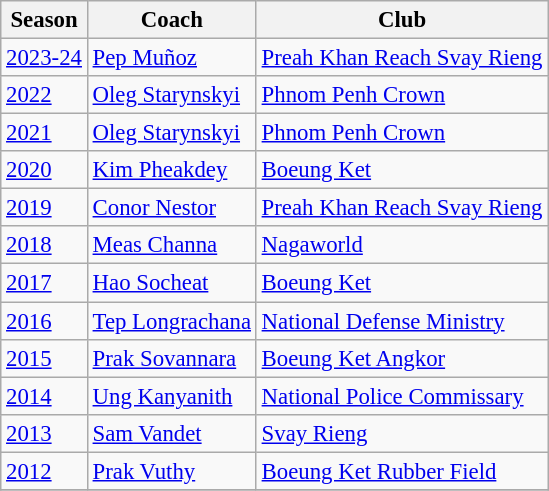<table class="wikitable alternate" style="font-size: 95%">
<tr>
<th>Season</th>
<th>Coach</th>
<th>Club</th>
</tr>
<tr>
<td><a href='#'>2023-24</a></td>
<td> <a href='#'>Pep Muñoz</a></td>
<td><a href='#'>Preah Khan Reach Svay Rieng</a></td>
</tr>
<tr>
<td><a href='#'>2022</a></td>
<td> <a href='#'>Oleg Starynskyi</a></td>
<td><a href='#'>Phnom Penh Crown</a></td>
</tr>
<tr>
<td><a href='#'>2021</a></td>
<td> <a href='#'>Oleg Starynskyi</a></td>
<td><a href='#'>Phnom Penh Crown</a></td>
</tr>
<tr>
<td><a href='#'>2020</a></td>
<td> <a href='#'>Kim Pheakdey</a></td>
<td><a href='#'>Boeung Ket</a></td>
</tr>
<tr>
<td><a href='#'>2019</a></td>
<td> <a href='#'>Conor Nestor</a></td>
<td><a href='#'>Preah Khan Reach Svay Rieng</a></td>
</tr>
<tr>
<td><a href='#'>2018</a></td>
<td> <a href='#'>Meas Channa</a></td>
<td><a href='#'>Nagaworld</a></td>
</tr>
<tr>
<td><a href='#'>2017</a></td>
<td> <a href='#'>Hao Socheat</a></td>
<td><a href='#'>Boeung Ket</a></td>
</tr>
<tr>
<td><a href='#'>2016</a></td>
<td> <a href='#'>Tep Longrachana</a></td>
<td><a href='#'>National Defense Ministry</a></td>
</tr>
<tr>
<td><a href='#'>2015</a></td>
<td> <a href='#'>Prak Sovannara</a></td>
<td><a href='#'>Boeung Ket Angkor</a></td>
</tr>
<tr>
<td><a href='#'>2014</a></td>
<td> <a href='#'>Ung Kanyanith</a></td>
<td><a href='#'>National Police Commissary</a></td>
</tr>
<tr>
<td><a href='#'>2013</a></td>
<td> <a href='#'>Sam Vandet</a></td>
<td><a href='#'>Svay Rieng</a></td>
</tr>
<tr>
<td><a href='#'>2012</a></td>
<td> <a href='#'>Prak Vuthy</a></td>
<td><a href='#'>Boeung Ket Rubber Field</a></td>
</tr>
<tr>
</tr>
</table>
